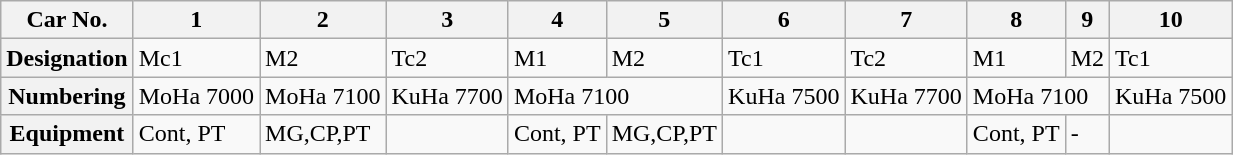<table class="wikitable">
<tr>
<th>Car No.</th>
<th>1</th>
<th>2</th>
<th>3</th>
<th>4</th>
<th>5</th>
<th>6</th>
<th>7</th>
<th>8</th>
<th>9</th>
<th>10</th>
</tr>
<tr>
<th>Designation</th>
<td>Mc1</td>
<td>M2</td>
<td>Tc2</td>
<td>M1</td>
<td>M2</td>
<td>Tc1</td>
<td>Tc2</td>
<td>M1</td>
<td>M2</td>
<td>Tc1</td>
</tr>
<tr>
<th>Numbering</th>
<td>MoHa 7000</td>
<td>MoHa 7100</td>
<td>KuHa 7700</td>
<td colspan="2">MoHa 7100</td>
<td>KuHa 7500</td>
<td>KuHa 7700</td>
<td colspan="2">MoHa 7100</td>
<td>KuHa 7500</td>
</tr>
<tr>
<th>Equipment</th>
<td>Cont, PT</td>
<td>MG,CP,PT</td>
<td></td>
<td>Cont, PT</td>
<td>MG,CP,PT</td>
<td></td>
<td></td>
<td>Cont, PT</td>
<td MG,CP,PT>-</td>
</tr>
</table>
